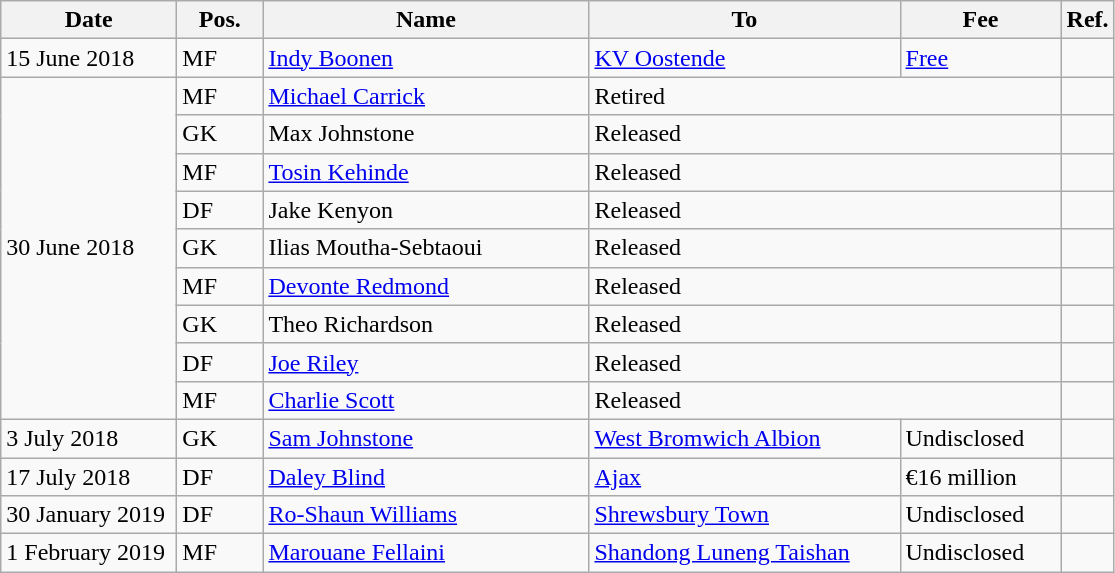<table class="wikitable">
<tr>
<th style="width:110px">Date</th>
<th style="width:50px">Pos.</th>
<th style="width:210px">Name</th>
<th style="width:200px">To</th>
<th style="width:100px">Fee</th>
<th style="width:20px">Ref.</th>
</tr>
<tr>
<td>15 June 2018</td>
<td>MF</td>
<td> <a href='#'>Indy Boonen</a></td>
<td> <a href='#'>KV Oostende</a></td>
<td><a href='#'>Free</a></td>
<td></td>
</tr>
<tr>
<td rowspan=9>30 June 2018</td>
<td>MF</td>
<td> <a href='#'>Michael Carrick</a></td>
<td colspan="2">Retired</td>
<td></td>
</tr>
<tr>
<td>GK</td>
<td> Max Johnstone</td>
<td colspan="2">Released</td>
<td></td>
</tr>
<tr>
<td>MF</td>
<td> <a href='#'>Tosin Kehinde</a></td>
<td colspan="2">Released</td>
<td></td>
</tr>
<tr>
<td>DF</td>
<td> Jake Kenyon</td>
<td colspan="2">Released</td>
<td></td>
</tr>
<tr>
<td>GK</td>
<td> Ilias Moutha-Sebtaoui</td>
<td colspan="2">Released</td>
<td></td>
</tr>
<tr>
<td>MF</td>
<td> <a href='#'>Devonte Redmond</a></td>
<td colspan="2">Released</td>
<td></td>
</tr>
<tr>
<td>GK</td>
<td> Theo Richardson</td>
<td colspan="2">Released</td>
<td></td>
</tr>
<tr>
<td>DF</td>
<td> <a href='#'>Joe Riley</a></td>
<td colspan=2>Released</td>
<td></td>
</tr>
<tr>
<td>MF</td>
<td> <a href='#'>Charlie Scott</a></td>
<td colspan="2">Released</td>
<td></td>
</tr>
<tr>
<td>3 July 2018</td>
<td>GK</td>
<td> <a href='#'>Sam Johnstone</a></td>
<td> <a href='#'>West Bromwich Albion</a></td>
<td>Undisclosed</td>
<td></td>
</tr>
<tr>
<td>17 July 2018</td>
<td>DF</td>
<td> <a href='#'>Daley Blind</a></td>
<td> <a href='#'>Ajax</a></td>
<td>€16 million</td>
<td></td>
</tr>
<tr>
<td>30 January 2019</td>
<td>DF</td>
<td> <a href='#'>Ro-Shaun Williams</a></td>
<td> <a href='#'>Shrewsbury Town</a></td>
<td>Undisclosed</td>
<td></td>
</tr>
<tr>
<td>1 February 2019</td>
<td>MF</td>
<td> <a href='#'>Marouane Fellaini</a></td>
<td> <a href='#'>Shandong Luneng Taishan</a></td>
<td>Undisclosed</td>
<td></td>
</tr>
</table>
